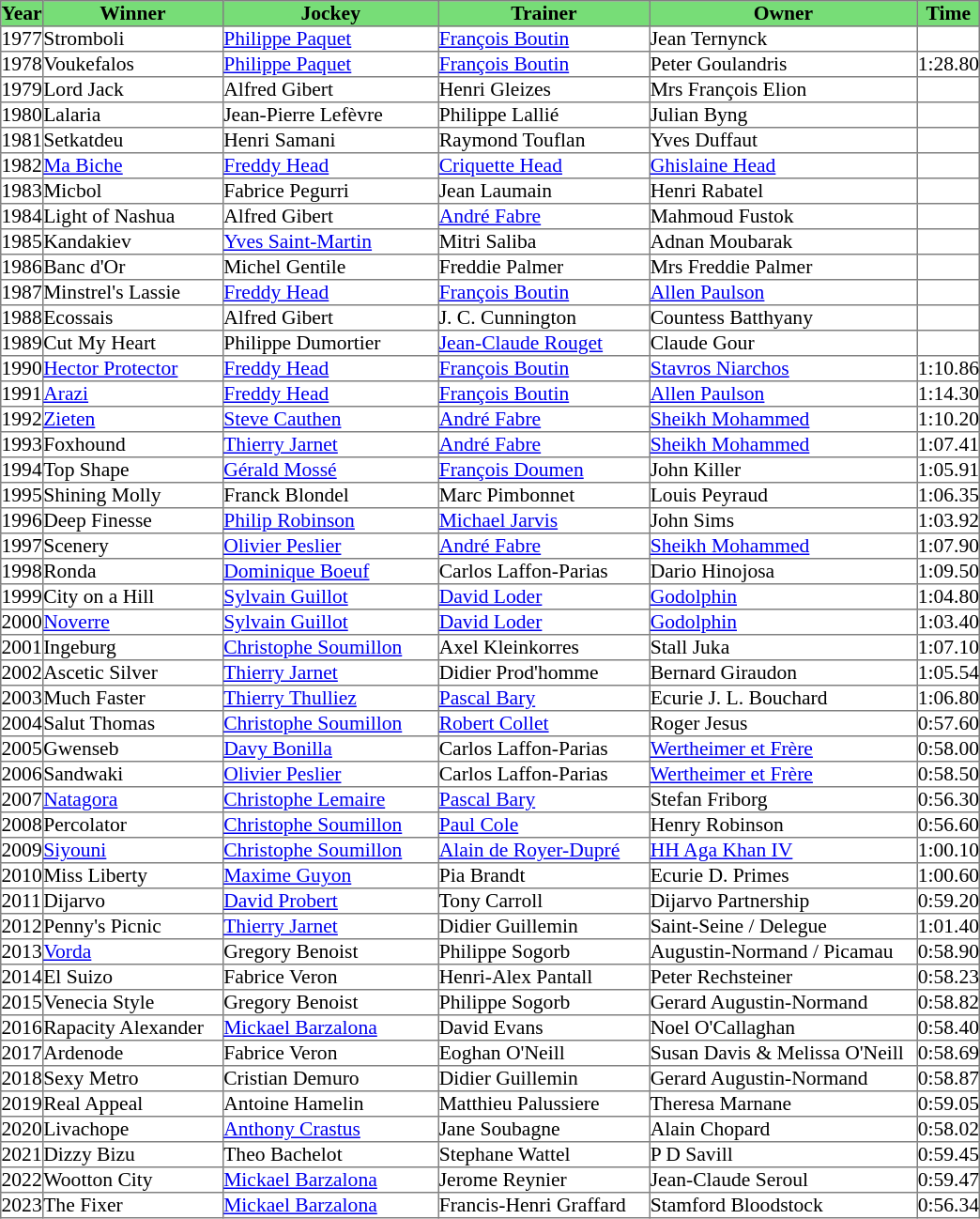<table class = "sortable" | border="1" cellpadding="0" style="border-collapse: collapse; font-size:90%">
<tr bgcolor="#77dd77" align="center">
<th>Year</th>
<th>Winner</th>
<th>Jockey</th>
<th>Trainer</th>
<th>Owner</th>
<th>Time</th>
</tr>
<tr>
<td>1977</td>
<td width=127px>Stromboli</td>
<td width=152px><a href='#'>Philippe Paquet</a></td>
<td width=149px><a href='#'>François Boutin</a></td>
<td width=189px>Jean Ternynck</td>
<td></td>
</tr>
<tr>
<td>1978</td>
<td>Voukefalos</td>
<td><a href='#'>Philippe Paquet</a></td>
<td><a href='#'>François Boutin</a></td>
<td>Peter Goulandris</td>
<td>1:28.80</td>
</tr>
<tr>
<td>1979</td>
<td>Lord Jack</td>
<td>Alfred Gibert</td>
<td>Henri Gleizes</td>
<td>Mrs François Elion</td>
<td></td>
</tr>
<tr>
<td>1980</td>
<td>Lalaria</td>
<td>Jean-Pierre Lefèvre</td>
<td>Philippe Lallié</td>
<td>Julian Byng</td>
<td></td>
</tr>
<tr>
<td>1981</td>
<td>Setkatdeu</td>
<td>Henri Samani</td>
<td>Raymond Touflan</td>
<td>Yves Duffaut</td>
<td></td>
</tr>
<tr>
<td>1982</td>
<td><a href='#'>Ma Biche</a></td>
<td><a href='#'>Freddy Head</a></td>
<td><a href='#'>Criquette Head</a></td>
<td><a href='#'>Ghislaine Head</a></td>
<td></td>
</tr>
<tr>
<td>1983</td>
<td>Micbol</td>
<td>Fabrice Pegurri</td>
<td>Jean Laumain</td>
<td>Henri Rabatel</td>
<td></td>
</tr>
<tr>
<td>1984</td>
<td>Light of Nashua</td>
<td>Alfred Gibert</td>
<td><a href='#'>André Fabre</a></td>
<td>Mahmoud Fustok</td>
<td></td>
</tr>
<tr>
<td>1985</td>
<td>Kandakiev</td>
<td><a href='#'>Yves Saint-Martin</a></td>
<td>Mitri Saliba</td>
<td>Adnan Moubarak</td>
<td></td>
</tr>
<tr>
<td>1986</td>
<td>Banc d'Or</td>
<td>Michel Gentile</td>
<td>Freddie Palmer</td>
<td>Mrs Freddie Palmer</td>
<td></td>
</tr>
<tr>
<td>1987</td>
<td>Minstrel's Lassie</td>
<td><a href='#'>Freddy Head</a></td>
<td><a href='#'>François Boutin</a></td>
<td><a href='#'>Allen Paulson</a></td>
<td></td>
</tr>
<tr>
<td>1988</td>
<td>Ecossais</td>
<td>Alfred Gibert</td>
<td>J. C. Cunnington </td>
<td>Countess Batthyany</td>
<td></td>
</tr>
<tr>
<td>1989</td>
<td>Cut My Heart</td>
<td>Philippe Dumortier</td>
<td><a href='#'>Jean-Claude Rouget</a></td>
<td>Claude Gour</td>
<td></td>
</tr>
<tr>
<td>1990</td>
<td><a href='#'>Hector Protector</a></td>
<td><a href='#'>Freddy Head</a></td>
<td><a href='#'>François Boutin</a></td>
<td><a href='#'>Stavros Niarchos</a></td>
<td>1:10.86</td>
</tr>
<tr>
<td>1991</td>
<td><a href='#'>Arazi</a></td>
<td><a href='#'>Freddy Head</a></td>
<td><a href='#'>François Boutin</a></td>
<td><a href='#'>Allen Paulson</a></td>
<td>1:14.30</td>
</tr>
<tr>
<td>1992</td>
<td><a href='#'>Zieten</a></td>
<td><a href='#'>Steve Cauthen</a></td>
<td><a href='#'>André Fabre</a></td>
<td><a href='#'>Sheikh Mohammed</a></td>
<td>1:10.20</td>
</tr>
<tr>
<td>1993</td>
<td>Foxhound</td>
<td><a href='#'>Thierry Jarnet</a></td>
<td><a href='#'>André Fabre</a></td>
<td><a href='#'>Sheikh Mohammed</a></td>
<td>1:07.41</td>
</tr>
<tr>
<td>1994</td>
<td>Top Shape</td>
<td><a href='#'>Gérald Mossé</a></td>
<td><a href='#'>François Doumen</a></td>
<td>John Killer</td>
<td>1:05.91</td>
</tr>
<tr>
<td>1995</td>
<td>Shining Molly</td>
<td>Franck Blondel</td>
<td>Marc Pimbonnet</td>
<td>Louis Peyraud</td>
<td>1:06.35</td>
</tr>
<tr>
<td>1996</td>
<td>Deep Finesse</td>
<td><a href='#'>Philip Robinson</a></td>
<td><a href='#'>Michael Jarvis</a></td>
<td>John Sims</td>
<td>1:03.92</td>
</tr>
<tr>
<td>1997</td>
<td>Scenery</td>
<td><a href='#'>Olivier Peslier</a></td>
<td><a href='#'>André Fabre</a></td>
<td><a href='#'>Sheikh Mohammed</a></td>
<td>1:07.90</td>
</tr>
<tr>
<td>1998</td>
<td>Ronda</td>
<td><a href='#'>Dominique Boeuf</a></td>
<td>Carlos Laffon-Parias</td>
<td>Dario Hinojosa</td>
<td>1:09.50</td>
</tr>
<tr>
<td>1999</td>
<td>City on a Hill</td>
<td><a href='#'>Sylvain Guillot</a></td>
<td><a href='#'>David Loder</a></td>
<td><a href='#'>Godolphin</a></td>
<td>1:04.80</td>
</tr>
<tr>
<td>2000</td>
<td><a href='#'>Noverre</a></td>
<td><a href='#'>Sylvain Guillot</a></td>
<td><a href='#'>David Loder</a></td>
<td><a href='#'>Godolphin</a></td>
<td>1:03.40</td>
</tr>
<tr>
<td>2001</td>
<td>Ingeburg</td>
<td><a href='#'>Christophe Soumillon</a></td>
<td>Axel Kleinkorres</td>
<td>Stall Juka</td>
<td>1:07.10</td>
</tr>
<tr>
<td>2002</td>
<td>Ascetic Silver</td>
<td><a href='#'>Thierry Jarnet</a></td>
<td>Didier Prod'homme</td>
<td>Bernard Giraudon</td>
<td>1:05.54</td>
</tr>
<tr>
<td>2003</td>
<td>Much Faster</td>
<td><a href='#'>Thierry Thulliez</a></td>
<td><a href='#'>Pascal Bary</a></td>
<td>Ecurie J. L. Bouchard</td>
<td>1:06.80</td>
</tr>
<tr>
<td>2004</td>
<td>Salut Thomas</td>
<td><a href='#'>Christophe Soumillon</a></td>
<td><a href='#'>Robert Collet</a></td>
<td>Roger Jesus</td>
<td>0:57.60</td>
</tr>
<tr>
<td>2005</td>
<td>Gwenseb</td>
<td><a href='#'>Davy Bonilla</a></td>
<td>Carlos Laffon-Parias</td>
<td><a href='#'>Wertheimer et Frère</a></td>
<td>0:58.00</td>
</tr>
<tr>
<td>2006</td>
<td>Sandwaki</td>
<td><a href='#'>Olivier Peslier</a></td>
<td>Carlos Laffon-Parias</td>
<td><a href='#'>Wertheimer et Frère</a></td>
<td>0:58.50</td>
</tr>
<tr>
<td>2007</td>
<td><a href='#'>Natagora</a></td>
<td><a href='#'>Christophe Lemaire</a></td>
<td><a href='#'>Pascal Bary</a></td>
<td>Stefan Friborg</td>
<td>0:56.30</td>
</tr>
<tr>
<td>2008</td>
<td>Percolator</td>
<td><a href='#'>Christophe Soumillon</a></td>
<td><a href='#'>Paul Cole</a></td>
<td>Henry Robinson</td>
<td>0:56.60</td>
</tr>
<tr>
<td>2009</td>
<td><a href='#'>Siyouni</a></td>
<td><a href='#'>Christophe Soumillon</a></td>
<td><a href='#'>Alain de Royer-Dupré</a></td>
<td><a href='#'>HH Aga Khan IV</a></td>
<td>1:00.10</td>
</tr>
<tr>
<td>2010</td>
<td>Miss Liberty</td>
<td><a href='#'>Maxime Guyon</a></td>
<td>Pia Brandt</td>
<td>Ecurie D. Primes</td>
<td>1:00.60</td>
</tr>
<tr>
<td>2011</td>
<td>Dijarvo</td>
<td><a href='#'>David Probert</a></td>
<td>Tony Carroll</td>
<td>Dijarvo Partnership</td>
<td>0:59.20</td>
</tr>
<tr>
<td>2012</td>
<td>Penny's Picnic</td>
<td><a href='#'>Thierry Jarnet</a></td>
<td>Didier Guillemin</td>
<td>Saint-Seine / Delegue </td>
<td>1:01.40</td>
</tr>
<tr>
<td>2013</td>
<td><a href='#'>Vorda</a></td>
<td>Gregory Benoist</td>
<td>Philippe Sogorb</td>
<td>Augustin-Normand / Picamau </td>
<td>0:58.90</td>
</tr>
<tr>
<td>2014</td>
<td>El Suizo</td>
<td>Fabrice Veron</td>
<td>Henri-Alex Pantall</td>
<td>Peter Rechsteiner</td>
<td>0:58.23</td>
</tr>
<tr>
<td>2015</td>
<td>Venecia Style</td>
<td>Gregory Benoist</td>
<td>Philippe Sogorb</td>
<td>Gerard Augustin-Normand</td>
<td>0:58.82</td>
</tr>
<tr>
<td>2016</td>
<td>Rapacity Alexander</td>
<td><a href='#'>Mickael Barzalona</a></td>
<td>David Evans</td>
<td>Noel O'Callaghan</td>
<td>0:58.40</td>
</tr>
<tr>
<td>2017</td>
<td>Ardenode</td>
<td>Fabrice Veron</td>
<td>Eoghan O'Neill</td>
<td>Susan Davis & Melissa O'Neill</td>
<td>0:58.69</td>
</tr>
<tr>
<td>2018</td>
<td>Sexy Metro</td>
<td>Cristian Demuro</td>
<td>Didier Guillemin</td>
<td>Gerard Augustin-Normand</td>
<td>0:58.87</td>
</tr>
<tr>
<td>2019</td>
<td>Real Appeal</td>
<td>Antoine Hamelin</td>
<td>Matthieu Palussiere</td>
<td>Theresa Marnane</td>
<td>0:59.05</td>
</tr>
<tr>
<td>2020</td>
<td>Livachope</td>
<td><a href='#'>Anthony Crastus</a></td>
<td>Jane Soubagne</td>
<td>Alain Chopard</td>
<td>0:58.02</td>
</tr>
<tr>
<td>2021</td>
<td>Dizzy Bizu</td>
<td>Theo Bachelot</td>
<td>Stephane Wattel</td>
<td>P D Savill</td>
<td>0:59.45</td>
</tr>
<tr>
<td>2022</td>
<td>Wootton City</td>
<td><a href='#'>Mickael Barzalona</a></td>
<td>Jerome Reynier</td>
<td>Jean-Claude Seroul</td>
<td>0:59.47</td>
</tr>
<tr>
<td>2023</td>
<td>The Fixer</td>
<td><a href='#'>Mickael Barzalona</a></td>
<td>Francis-Henri Graffard</td>
<td>Stamford Bloodstock</td>
<td>0:56.34</td>
</tr>
</table>
